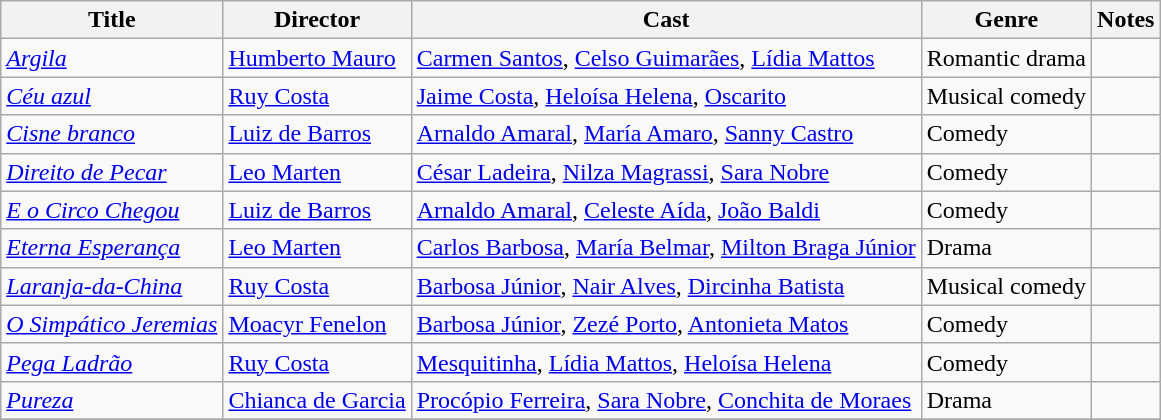<table class="wikitable">
<tr>
<th>Title</th>
<th>Director</th>
<th>Cast</th>
<th>Genre</th>
<th>Notes</th>
</tr>
<tr>
<td><em><a href='#'>Argila</a></em></td>
<td><a href='#'>Humberto Mauro</a></td>
<td><a href='#'>Carmen Santos</a>, <a href='#'>Celso Guimarães</a>, <a href='#'>Lídia Mattos</a></td>
<td>Romantic drama</td>
<td></td>
</tr>
<tr>
<td><em><a href='#'>Céu azul</a></em></td>
<td><a href='#'>Ruy Costa</a></td>
<td><a href='#'>Jaime Costa</a>, <a href='#'>Heloísa Helena</a>, <a href='#'>Oscarito</a></td>
<td>Musical comedy</td>
<td></td>
</tr>
<tr>
<td><em><a href='#'>Cisne branco</a></em></td>
<td><a href='#'>Luiz de Barros</a></td>
<td><a href='#'>Arnaldo Amaral</a>, <a href='#'>María Amaro</a>, <a href='#'>Sanny Castro</a></td>
<td>Comedy</td>
<td></td>
</tr>
<tr>
<td><em><a href='#'>Direito de Pecar</a></em></td>
<td><a href='#'>Leo Marten</a></td>
<td><a href='#'>César Ladeira</a>, <a href='#'>Nilza Magrassi</a>, <a href='#'>Sara Nobre</a></td>
<td>Comedy</td>
<td></td>
</tr>
<tr>
<td><em><a href='#'>E o Circo Chegou</a></em></td>
<td><a href='#'>Luiz de Barros</a></td>
<td><a href='#'>Arnaldo Amaral</a>, <a href='#'>Celeste Aída</a>, <a href='#'>João Baldi</a></td>
<td>Comedy</td>
<td></td>
</tr>
<tr>
<td><em><a href='#'>Eterna Esperança</a></em></td>
<td><a href='#'>Leo Marten</a></td>
<td><a href='#'>Carlos Barbosa</a>, <a href='#'>María Belmar</a>, <a href='#'>Milton Braga Júnior</a></td>
<td>Drama</td>
<td></td>
</tr>
<tr>
<td><em><a href='#'>Laranja-da-China</a></em></td>
<td><a href='#'>Ruy Costa</a></td>
<td><a href='#'>Barbosa Júnior</a>, <a href='#'>Nair Alves</a>, <a href='#'>Dircinha Batista</a></td>
<td>Musical comedy</td>
<td></td>
</tr>
<tr>
<td><em><a href='#'>O Simpático Jeremias</a></em></td>
<td><a href='#'>Moacyr Fenelon</a></td>
<td><a href='#'>Barbosa Júnior</a>, <a href='#'>Zezé Porto</a>, <a href='#'>Antonieta Matos</a></td>
<td>Comedy</td>
<td></td>
</tr>
<tr>
<td><em><a href='#'>Pega Ladrão</a></em></td>
<td><a href='#'>Ruy Costa</a></td>
<td><a href='#'>Mesquitinha</a>, <a href='#'>Lídia Mattos</a>, <a href='#'>Heloísa Helena</a></td>
<td>Comedy</td>
<td></td>
</tr>
<tr>
<td><em><a href='#'>Pureza</a></em></td>
<td><a href='#'>Chianca de Garcia</a></td>
<td><a href='#'>Procópio Ferreira</a>, <a href='#'>Sara Nobre</a>, <a href='#'>Conchita de Moraes</a></td>
<td>Drama</td>
<td></td>
</tr>
<tr>
</tr>
</table>
